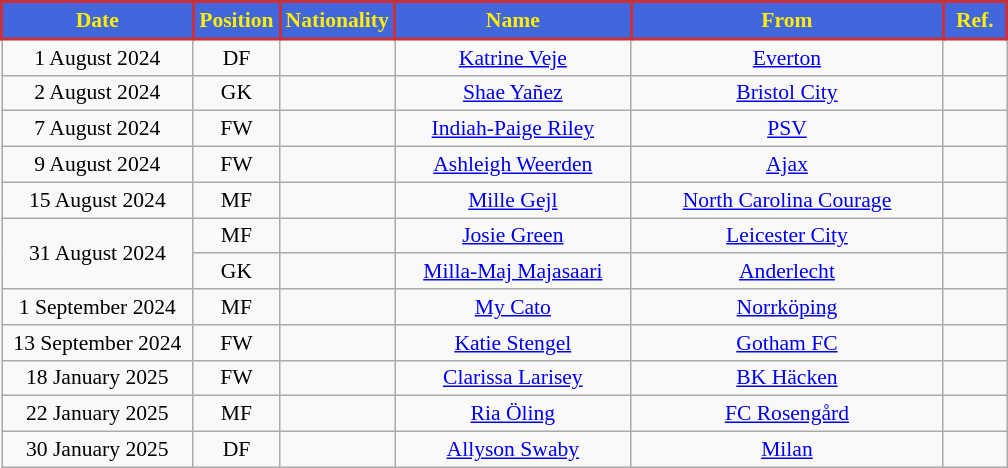<table class="wikitable" style="text-align:center; font-size:90%; ">
<tr>
<th style="background:#4267DC;color:#FFF000;border:2px solid #C7313C; width:120px;">Date</th>
<th style="background:#4267DC;color:#FFF000;border:2px solid #C7313C; width:50px;">Position</th>
<th style="background:#4267DC;color:#FFF000;border:2px solid #C7313C; width:50px;">Nationality</th>
<th style="background:#4267DC;color:#FFF000;border:2px solid #C7313C; width:150px;">Name</th>
<th style="background:#4267DC;color:#FFF000;border:2px solid #C7313C; width:200px;">From</th>
<th style="background:#4267DC;color:#FFF000;border:2px solid #C7313C; width:35px;">Ref.</th>
</tr>
<tr>
<td>1 August 2024</td>
<td>DF</td>
<td></td>
<td><a href='#'>Katrine Veje</a></td>
<td> <a href='#'>Everton</a></td>
<td></td>
</tr>
<tr>
<td>2 August 2024</td>
<td>GK</td>
<td></td>
<td><a href='#'>Shae Yañez</a></td>
<td> <a href='#'>Bristol City</a></td>
<td></td>
</tr>
<tr>
<td>7 August 2024</td>
<td>FW</td>
<td></td>
<td><a href='#'>Indiah-Paige Riley</a></td>
<td> <a href='#'>PSV</a></td>
<td></td>
</tr>
<tr>
<td>9 August 2024</td>
<td>FW</td>
<td></td>
<td><a href='#'>Ashleigh Weerden</a></td>
<td> <a href='#'>Ajax</a></td>
<td></td>
</tr>
<tr>
<td>15 August 2024</td>
<td>MF</td>
<td></td>
<td><a href='#'>Mille Gejl</a></td>
<td> <a href='#'>North Carolina Courage</a></td>
<td></td>
</tr>
<tr>
<td rowspan=2>31 August 2024</td>
<td>MF</td>
<td></td>
<td><a href='#'>Josie Green</a></td>
<td> <a href='#'>Leicester City</a></td>
<td></td>
</tr>
<tr>
<td>GK</td>
<td></td>
<td><a href='#'>Milla-Maj Majasaari</a></td>
<td> <a href='#'>Anderlecht</a></td>
<td></td>
</tr>
<tr>
<td>1 September 2024</td>
<td>MF</td>
<td></td>
<td><a href='#'>My Cato</a></td>
<td> <a href='#'>Norrköping</a></td>
<td></td>
</tr>
<tr>
<td>13 September 2024</td>
<td>FW</td>
<td></td>
<td><a href='#'>Katie Stengel</a></td>
<td> <a href='#'>Gotham FC</a></td>
<td></td>
</tr>
<tr>
<td>18 January 2025</td>
<td>FW</td>
<td></td>
<td><a href='#'>Clarissa Larisey</a></td>
<td> <a href='#'>BK Häcken</a></td>
<td></td>
</tr>
<tr>
<td>22 January 2025</td>
<td>MF</td>
<td></td>
<td><a href='#'>Ria Öling</a></td>
<td> <a href='#'>FC Rosengård</a></td>
<td></td>
</tr>
<tr>
<td>30 January 2025</td>
<td>DF</td>
<td></td>
<td><a href='#'>Allyson Swaby</a></td>
<td> <a href='#'>Milan</a></td>
<td></td>
</tr>
</table>
